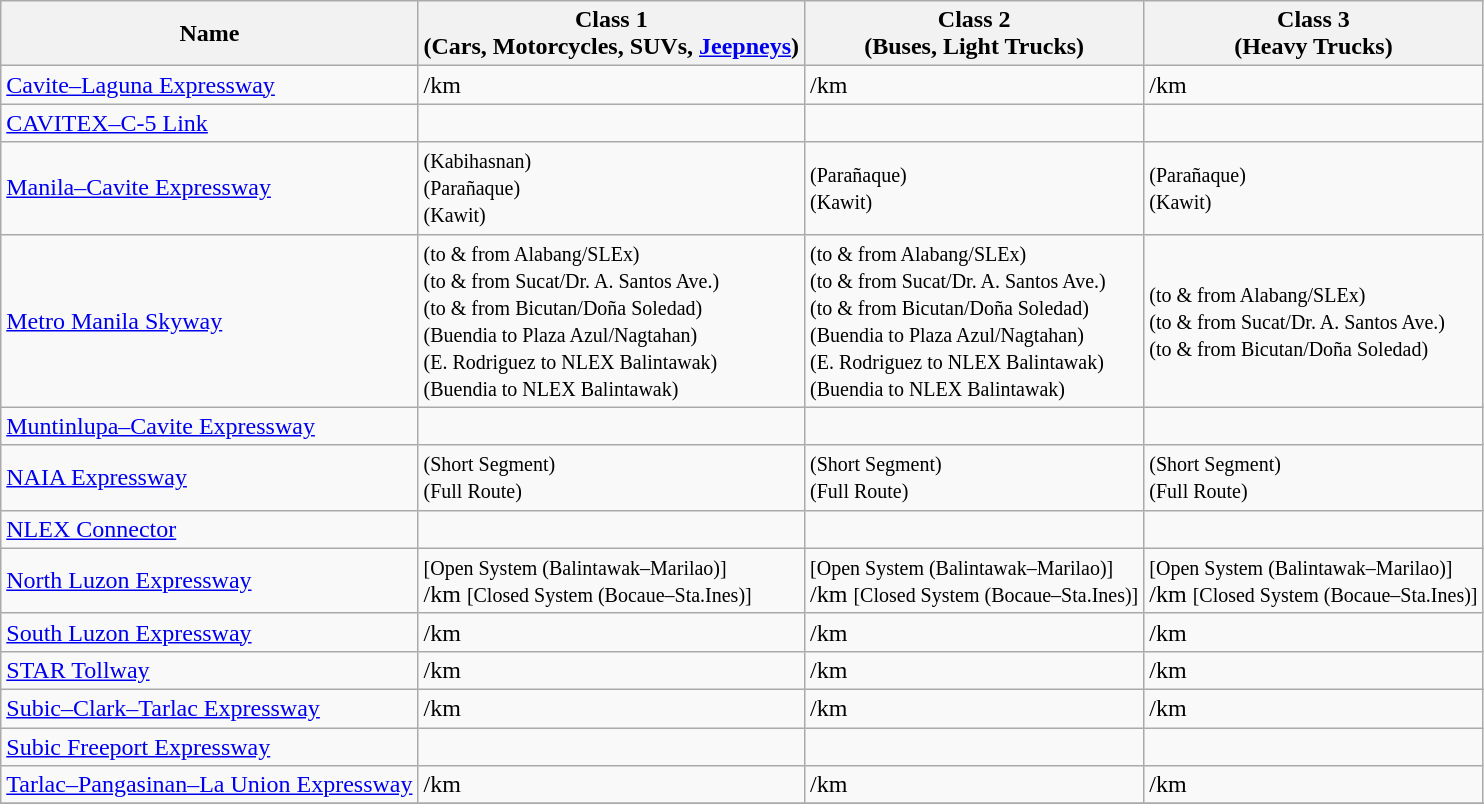<table class="wikitable">
<tr>
<th>Name</th>
<th>Class 1<br>(Cars, Motorcycles, SUVs, <a href='#'>Jeepneys</a>)</th>
<th>Class 2<br>(Buses, Light Trucks)</th>
<th>Class 3<br>(Heavy Trucks)</th>
</tr>
<tr>
<td><a href='#'>Cavite–Laguna Expressway</a></td>
<td>/km</td>
<td>/km</td>
<td>/km</td>
</tr>
<tr>
<td><a href='#'>CAVITEX–C-5 Link</a></td>
<td></td>
<td></td>
<td></td>
</tr>
<tr>
<td><a href='#'>Manila–Cavite Expressway</a></td>
<td> <small>(Kabihasnan)</small><br> <small>(Parañaque)</small><br> <small>(Kawit)</small></td>
<td> <small>(Parañaque)</small><br> <small>(Kawit)</small></td>
<td> <small>(Parañaque)</small><br> <small>(Kawit)</small></td>
</tr>
<tr>
<td><a href='#'>Metro Manila Skyway</a></td>
<td> <small>(to & from Alabang/SLEx)</small><br> <small>(to & from Sucat/Dr. A. Santos Ave.)</small><br> <small>(to & from Bicutan/Doña Soledad)</small><br> <small>(Buendia to Plaza Azul/Nagtahan)</small><br> <small>(E. Rodriguez to NLEX Balintawak)</small><br> <small>(Buendia to NLEX Balintawak)</small></td>
<td> <small>(to & from Alabang/SLEx)</small><br> <small>(to & from Sucat/Dr. A. Santos Ave.)</small><br> <small>(to & from Bicutan/Doña Soledad)</small><br> <small>(Buendia to Plaza Azul/Nagtahan)</small><br> <small>(E. Rodriguez to NLEX Balintawak)</small><br> <small>(Buendia to NLEX Balintawak)</small></td>
<td> <small>(to & from Alabang/SLEx)</small><br> <small>(to & from Sucat/Dr. A. Santos Ave.)</small><br> <small>(to & from Bicutan/Doña Soledad)</small></td>
</tr>
<tr>
<td><a href='#'>Muntinlupa–Cavite Expressway</a></td>
<td></td>
<td></td>
<td></td>
</tr>
<tr>
<td><a href='#'>NAIA Expressway</a></td>
<td> <small>(Short Segment)</small><br> <small>(Full Route)</small></td>
<td> <small>(Short Segment)</small><br> <small>(Full Route)</small></td>
<td> <small>(Short Segment)</small><br> <small>(Full Route)</small></td>
</tr>
<tr>
<td><a href='#'>NLEX Connector</a></td>
<td></td>
<td></td>
<td></td>
</tr>
<tr>
<td><a href='#'>North Luzon Expressway</a></td>
<td> <small>[Open System (Balintawak–Marilao)]</small><br>/km <small>[Closed System (Bocaue–Sta.Ines)]</small></td>
<td> <small>[Open System (Balintawak–Marilao)]</small><br>/km <small>[Closed System (Bocaue–Sta.Ines)]</small></td>
<td> <small>[Open System (Balintawak–Marilao)]</small><br>/km <small>[Closed System (Bocaue–Sta.Ines)]</small></td>
</tr>
<tr>
<td><a href='#'>South Luzon Expressway</a></td>
<td>/km</td>
<td>/km</td>
<td>/km</td>
</tr>
<tr>
<td><a href='#'>STAR Tollway</a></td>
<td>/km</td>
<td>/km</td>
<td>/km</td>
</tr>
<tr>
<td><a href='#'>Subic–Clark–Tarlac Expressway</a></td>
<td>/km</td>
<td>/km</td>
<td>/km</td>
</tr>
<tr>
<td><a href='#'>Subic Freeport Expressway</a></td>
<td></td>
<td></td>
<td></td>
</tr>
<tr>
<td><a href='#'>Tarlac–Pangasinan–La Union Expressway</a></td>
<td>/km</td>
<td>/km</td>
<td>/km</td>
</tr>
<tr>
</tr>
</table>
